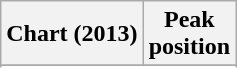<table class="wikitable sortable plainrowheaders" style="text-align:center">
<tr>
<th scope="col">Chart (2013)</th>
<th scope="col">Peak<br> position</th>
</tr>
<tr>
</tr>
<tr>
</tr>
<tr>
</tr>
<tr>
</tr>
<tr>
</tr>
</table>
